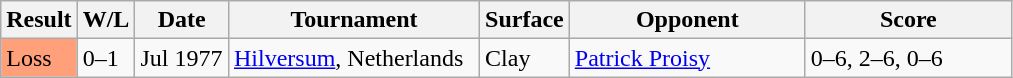<table class="sortable wikitable">
<tr>
<th style="width:40px">Result</th>
<th style="width:30px" class="unsortable">W/L</th>
<th style="width:55px">Date</th>
<th style="width:160px">Tournament</th>
<th style="width:50px">Surface</th>
<th style="width:150px">Opponent</th>
<th style="width:130px" class="unsortable">Score</th>
</tr>
<tr>
<td style="background:#FFA07A">Loss</td>
<td>0–1</td>
<td>Jul 1977</td>
<td><a href='#'>Hilversum</a>, Netherlands</td>
<td>Clay</td>
<td> <a href='#'>Patrick Proisy</a></td>
<td>0–6, 2–6, 0–6</td>
</tr>
</table>
